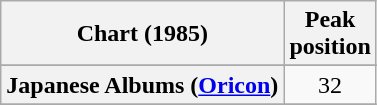<table class="wikitable sortable plainrowheaders" style="text-align:center">
<tr>
<th scope="col">Chart (1985)</th>
<th scope="col">Peak<br>position</th>
</tr>
<tr>
</tr>
<tr>
<th scope="row">Japanese Albums (<a href='#'>Oricon</a>)</th>
<td>32</td>
</tr>
<tr>
</tr>
</table>
